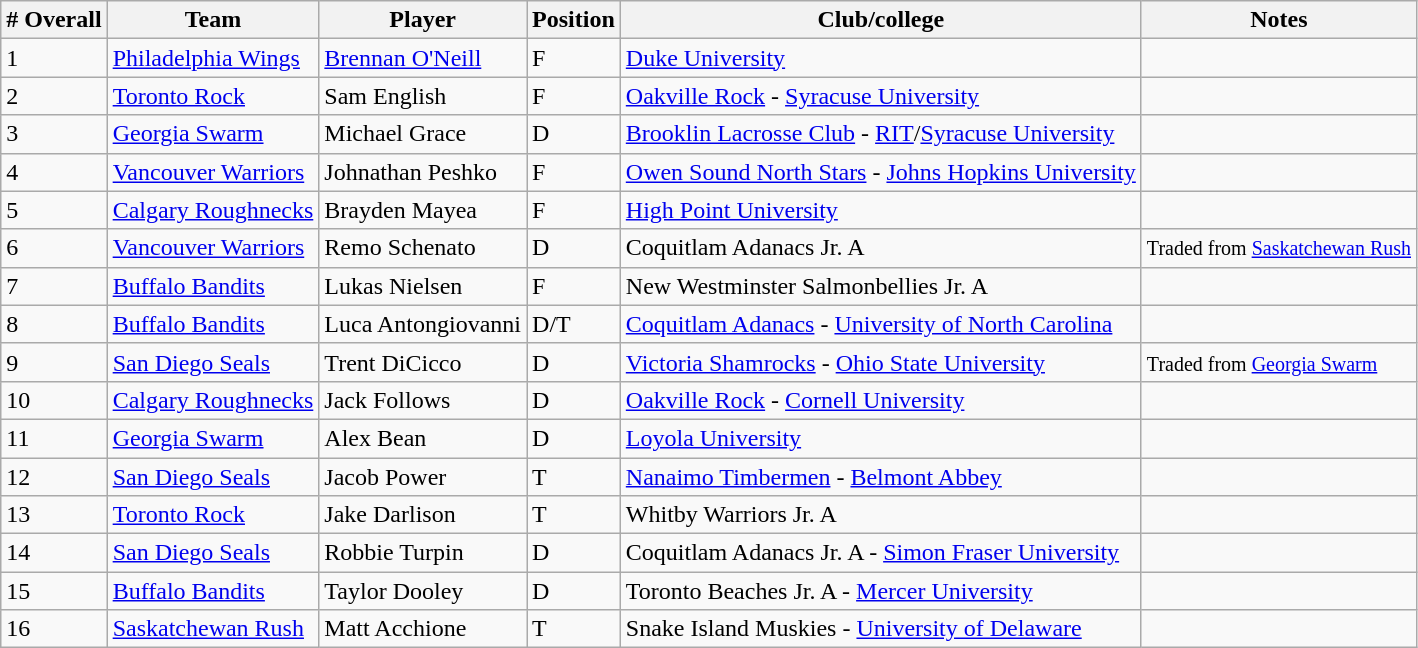<table class="wikitable">
<tr>
<th># Overall</th>
<th>Team</th>
<th>Player</th>
<th>Position</th>
<th>Club/college</th>
<th>Notes</th>
</tr>
<tr>
<td>1</td>
<td><a href='#'>Philadelphia Wings</a></td>
<td><a href='#'>Brennan O'Neill</a></td>
<td>F</td>
<td><a href='#'>Duke University</a></td>
<td></td>
</tr>
<tr>
<td>2</td>
<td><a href='#'>Toronto Rock</a></td>
<td>Sam English</td>
<td>F</td>
<td><a href='#'>Oakville Rock</a> - <a href='#'>Syracuse University</a></td>
<td></td>
</tr>
<tr>
<td>3</td>
<td><a href='#'>Georgia Swarm</a></td>
<td>Michael Grace</td>
<td>D</td>
<td><a href='#'>Brooklin Lacrosse Club</a> - <a href='#'>RIT</a>/<a href='#'>Syracuse University</a></td>
<td></td>
</tr>
<tr>
<td>4</td>
<td><a href='#'>Vancouver Warriors</a></td>
<td>Johnathan Peshko</td>
<td>F</td>
<td><a href='#'>Owen Sound North Stars</a> - <a href='#'>Johns Hopkins University</a></td>
<td></td>
</tr>
<tr>
<td>5</td>
<td><a href='#'>Calgary Roughnecks</a></td>
<td>Brayden Mayea</td>
<td>F</td>
<td><a href='#'>High Point University</a></td>
<td></td>
</tr>
<tr>
<td>6</td>
<td><a href='#'>Vancouver Warriors</a></td>
<td>Remo Schenato</td>
<td>D</td>
<td>Coquitlam Adanacs Jr. A</td>
<td><small>Traded from <a href='#'>Saskatchewan Rush</a></small></td>
</tr>
<tr>
<td>7</td>
<td><a href='#'>Buffalo Bandits</a></td>
<td>Lukas Nielsen</td>
<td>F</td>
<td>New Westminster Salmonbellies Jr. A</td>
<td></td>
</tr>
<tr>
<td>8</td>
<td><a href='#'>Buffalo Bandits</a></td>
<td>Luca Antongiovanni</td>
<td>D/T</td>
<td><a href='#'>Coquitlam Adanacs</a> - <a href='#'>University of North Carolina</a></td>
<td></td>
</tr>
<tr>
<td>9</td>
<td><a href='#'>San Diego Seals</a></td>
<td>Trent DiCicco</td>
<td>D</td>
<td><a href='#'>Victoria Shamrocks</a> - <a href='#'>Ohio State University</a></td>
<td><small>Traded from <a href='#'>Georgia Swarm</a></small></td>
</tr>
<tr>
<td>10</td>
<td><a href='#'>Calgary Roughnecks</a></td>
<td>Jack Follows</td>
<td>D</td>
<td><a href='#'>Oakville Rock</a> - <a href='#'>Cornell University</a></td>
<td></td>
</tr>
<tr>
<td>11</td>
<td><a href='#'>Georgia Swarm</a></td>
<td>Alex Bean</td>
<td>D</td>
<td><a href='#'>Loyola University</a></td>
<td></td>
</tr>
<tr>
<td>12</td>
<td><a href='#'>San Diego Seals</a></td>
<td>Jacob Power</td>
<td>T</td>
<td><a href='#'>Nanaimo Timbermen</a> - <a href='#'>Belmont Abbey</a></td>
<td></td>
</tr>
<tr>
<td>13</td>
<td><a href='#'>Toronto Rock</a></td>
<td>Jake Darlison</td>
<td>T</td>
<td>Whitby Warriors Jr. A</td>
<td></td>
</tr>
<tr>
<td>14</td>
<td><a href='#'>San Diego Seals</a></td>
<td>Robbie Turpin</td>
<td>D</td>
<td>Coquitlam Adanacs Jr. A - <a href='#'>Simon Fraser University</a></td>
<td></td>
</tr>
<tr>
<td>15</td>
<td><a href='#'>Buffalo Bandits</a></td>
<td>Taylor Dooley</td>
<td>D</td>
<td>Toronto Beaches Jr. A - <a href='#'>Mercer University</a></td>
<td></td>
</tr>
<tr>
<td>16</td>
<td><a href='#'>Saskatchewan Rush</a></td>
<td>Matt Acchione</td>
<td>T</td>
<td>Snake Island Muskies - <a href='#'>University of Delaware</a></td>
<td></td>
</tr>
</table>
